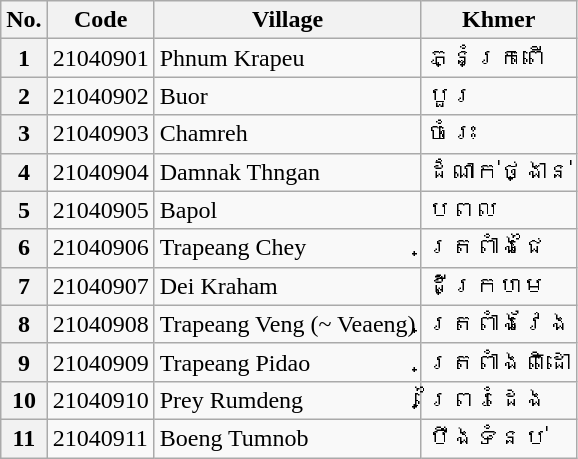<table class="wikitable sortable mw-collapsible">
<tr>
<th>No.</th>
<th>Code</th>
<th>Village</th>
<th>Khmer</th>
</tr>
<tr>
<th>1</th>
<td>21040901</td>
<td>Phnum Krapeu</td>
<td>ភ្នំក្រពើ</td>
</tr>
<tr>
<th>2</th>
<td>21040902</td>
<td>Buor</td>
<td>បួរ</td>
</tr>
<tr>
<th>3</th>
<td>21040903</td>
<td>Chamreh</td>
<td>ចំរេះ</td>
</tr>
<tr>
<th>4</th>
<td>21040904</td>
<td>Damnak Thngan</td>
<td>ដំណាក់ថ្ងាន់</td>
</tr>
<tr>
<th>5</th>
<td>21040905</td>
<td>Bapol</td>
<td>បពល</td>
</tr>
<tr>
<th>6</th>
<td>21040906</td>
<td>Trapeang Chey</td>
<td>ត្រពាំងជៃ</td>
</tr>
<tr>
<th>7</th>
<td>21040907</td>
<td>Dei Kraham</td>
<td>ដីក្រហម</td>
</tr>
<tr>
<th>8</th>
<td>21040908</td>
<td>Trapeang Veng (~ Veaeng)</td>
<td>ត្រពាំងវែង</td>
</tr>
<tr>
<th>9</th>
<td>21040909</td>
<td>Trapeang Pidao</td>
<td>ត្រពាំងពិដោ</td>
</tr>
<tr>
<th>10</th>
<td>21040910</td>
<td>Prey Rumdeng</td>
<td>ព្រៃរំដេង</td>
</tr>
<tr>
<th>11</th>
<td>21040911</td>
<td>Boeng Tumnob</td>
<td>បឹងទំនប់</td>
</tr>
</table>
